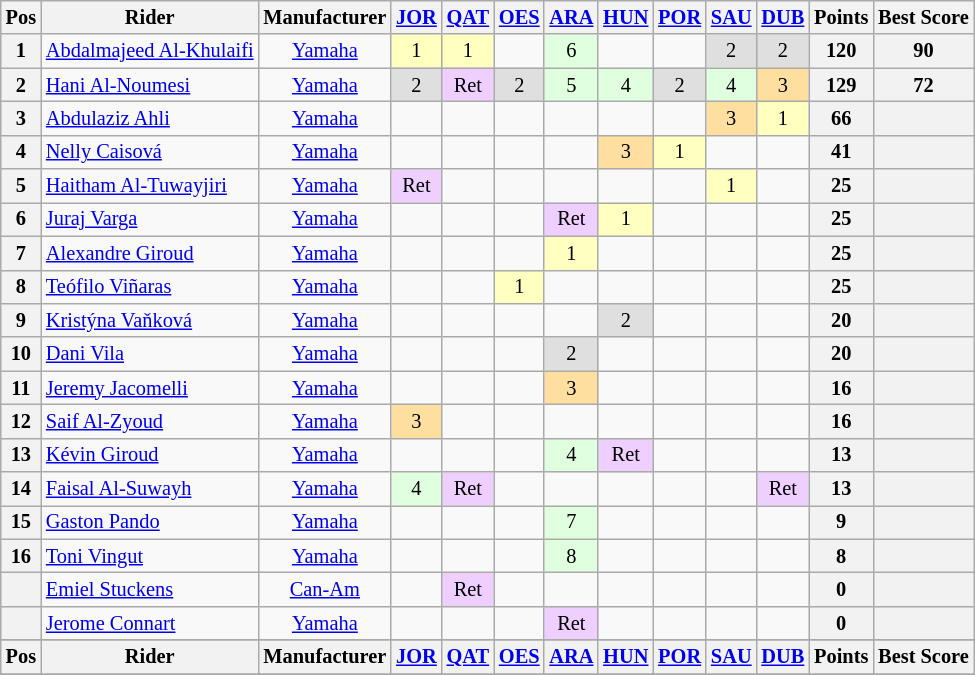<table class="wikitable" style="font-size: 85%; text-align: center;">
<tr valign="top">
<th valign="middle">Pos</th>
<th valign="middle">Rider</th>
<th valign="middle">Manufacturer</th>
<th><a href='#'>JOR</a><br></th>
<th><a href='#'>QAT</a><br></th>
<th><a href='#'>OES</a><br></th>
<th><a href='#'>ARA</a><br></th>
<th><a href='#'>HUN</a><br></th>
<th><a href='#'>POR</a><br></th>
<th><a href='#'>SAU</a><br></th>
<th><a href='#'>DUB</a><br></th>
<th valign="middle">Points</th>
<th valign="middle">Best Score</th>
</tr>
<tr>
<th>1</th>
<td align=left> <a href='#'>Abdalmajeed Al-Khulaifi</a></td>
<td><a href='#'>Yamaha</a></td>
<td style="background:#ffffbf;">1</td>
<td style="background:#ffffbf;">1</td>
<td></td>
<td style="background:#dfffdf;">6</td>
<td></td>
<td></td>
<td style="background:#dfdfdf;">2</td>
<td style="background:#dfdfdf;">2</td>
<th>120</th>
<th>90</th>
</tr>
<tr>
<th>2</th>
<td align=left> <a href='#'>Hani Al-Noumesi</a></td>
<td><a href='#'>Yamaha</a></td>
<td style="background:#dfdfdf;">2</td>
<td style="background:#efcfff;">Ret</td>
<td style="background:#dfdfdf;">2</td>
<td style="background:#dfffdf;">5</td>
<td style="background:#dfffdf;">4</td>
<td style="background:#dfdfdf;">2</td>
<td style="background:#dfffdf;">4</td>
<td style="background:#ffdf9f;">3</td>
<th>129</th>
<th>72</th>
</tr>
<tr>
<th>3</th>
<td align=left> <a href='#'>Abdulaziz Ahli</a></td>
<td><a href='#'>Yamaha</a></td>
<td></td>
<td></td>
<td></td>
<td></td>
<td></td>
<td></td>
<td style="background:#ffdf9f;">3</td>
<td style="background:#ffffbf;">1</td>
<th>66</th>
<th></th>
</tr>
<tr>
<th>4</th>
<td align=left> <a href='#'>Nelly Caisová</a></td>
<td><a href='#'>Yamaha</a></td>
<td></td>
<td></td>
<td></td>
<td></td>
<td style="background:#ffdf9f;">3</td>
<td style="background:#ffffbf;">1</td>
<td></td>
<td></td>
<th>41</th>
<th></th>
</tr>
<tr>
<th>5</th>
<td align=left> <a href='#'>Haitham Al-Tuwayjiri</a></td>
<td><a href='#'>Yamaha</a></td>
<td style="background:#efcfff;">Ret</td>
<td></td>
<td></td>
<td></td>
<td></td>
<td></td>
<td style="background:#ffffbf;">1</td>
<td></td>
<th>25</th>
<th></th>
</tr>
<tr>
<th>6</th>
<td align=left> <a href='#'>Juraj Varga</a></td>
<td><a href='#'>Yamaha</a></td>
<td></td>
<td></td>
<td></td>
<td style="background:#efcfff;">Ret</td>
<td style="background:#ffffbf;">1</td>
<td></td>
<td></td>
<td></td>
<th>25</th>
<th></th>
</tr>
<tr>
<th>7</th>
<td align=left> <a href='#'>Alexandre Giroud</a></td>
<td><a href='#'>Yamaha</a></td>
<td></td>
<td></td>
<td></td>
<td style="background:#ffffbf;">1</td>
<td></td>
<td></td>
<td></td>
<td></td>
<th>25</th>
<th></th>
</tr>
<tr>
<th>8</th>
<td align=left> <a href='#'>Teófilo Viñaras</a></td>
<td><a href='#'>Yamaha</a></td>
<td></td>
<td></td>
<td style="background:#ffffbf;">1</td>
<td></td>
<td></td>
<td></td>
<td></td>
<td></td>
<th>25</th>
<th></th>
</tr>
<tr>
<th>9</th>
<td align=left> <a href='#'>Kristýna Vaňková</a></td>
<td><a href='#'>Yamaha</a></td>
<td></td>
<td></td>
<td></td>
<td></td>
<td style="background:#dfdfdf;">2</td>
<td></td>
<td></td>
<td></td>
<th>20</th>
<th></th>
</tr>
<tr>
<th>10</th>
<td align=left> <a href='#'>Dani Vila</a></td>
<td><a href='#'>Yamaha</a></td>
<td></td>
<td></td>
<td></td>
<td style="background:#dfdfdf;">2</td>
<td></td>
<td></td>
<td></td>
<td></td>
<th>20</th>
<th></th>
</tr>
<tr>
<th>11</th>
<td align=left> <a href='#'>Jeremy Jacomelli</a></td>
<td><a href='#'>Yamaha</a></td>
<td></td>
<td></td>
<td></td>
<td style="background:#ffdf9f;">3</td>
<td></td>
<td></td>
<td></td>
<td></td>
<th>16</th>
<th></th>
</tr>
<tr>
<th>12</th>
<td align=left> <a href='#'>Saif Al-Zyoud</a></td>
<td><a href='#'>Yamaha</a></td>
<td style="background:#ffdf9f;">3</td>
<td></td>
<td></td>
<td></td>
<td></td>
<td></td>
<td></td>
<td></td>
<th>16</th>
<th></th>
</tr>
<tr>
<th>13</th>
<td align=left> <a href='#'>Kévin Giroud</a></td>
<td><a href='#'>Yamaha</a></td>
<td></td>
<td></td>
<td></td>
<td style="background:#dfffdf;">4</td>
<td style="background:#efcfff;">Ret</td>
<td></td>
<td></td>
<td></td>
<th>13</th>
<th></th>
</tr>
<tr>
<th>14</th>
<td align=left> <a href='#'>Faisal Al-Suwayh</a></td>
<td><a href='#'>Yamaha</a></td>
<td style="background:#dfffdf;">4</td>
<td style="background:#efcfff;">Ret</td>
<td></td>
<td></td>
<td></td>
<td></td>
<td></td>
<td style="background:#efcfff;">Ret</td>
<th>13</th>
<th></th>
</tr>
<tr>
<th>15</th>
<td align=left> <a href='#'>Gaston Pando</a></td>
<td><a href='#'>Yamaha</a></td>
<td></td>
<td></td>
<td></td>
<td style="background:#dfffdf;">7</td>
<td></td>
<td></td>
<td></td>
<td></td>
<th>9</th>
<th></th>
</tr>
<tr>
<th>16</th>
<td align=left> <a href='#'>Toni Vingut</a></td>
<td><a href='#'>Yamaha</a></td>
<td></td>
<td></td>
<td></td>
<td style="background:#dfffdf;">8</td>
<td></td>
<td></td>
<td></td>
<td></td>
<th>8</th>
<th></th>
</tr>
<tr>
<th></th>
<td align=left> <a href='#'>Emiel Stuckens</a></td>
<td><a href='#'>Can-Am</a></td>
<td></td>
<td style="background:#efcfff;">Ret</td>
<td></td>
<td></td>
<td></td>
<td></td>
<td></td>
<td></td>
<th>0</th>
<th></th>
</tr>
<tr>
<th></th>
<td align=left> <a href='#'>Jerome Connart</a></td>
<td><a href='#'>Yamaha</a></td>
<td></td>
<td></td>
<td></td>
<td style="background:#efcfff;">Ret</td>
<td></td>
<td></td>
<td></td>
<td></td>
<th>0</th>
<th></th>
</tr>
<tr>
</tr>
<tr valign="top">
<th valign="middle">Pos</th>
<th valign="middle">Rider</th>
<th valign="middle">Manufacturer</th>
<th><a href='#'>JOR</a><br></th>
<th><a href='#'>QAT</a><br></th>
<th><a href='#'>OES</a><br></th>
<th><a href='#'>ARA</a><br></th>
<th><a href='#'>HUN</a><br></th>
<th><a href='#'>POR</a><br></th>
<th><a href='#'>SAU</a><br></th>
<th><a href='#'>DUB</a><br></th>
<th valign="middle">Points</th>
<th valign="middle">Best Score</th>
</tr>
<tr>
</tr>
</table>
